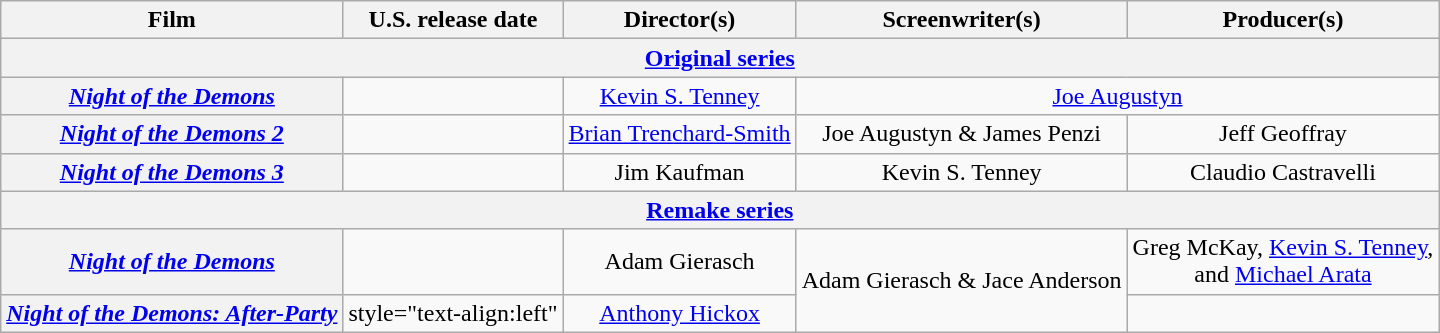<table class="wikitable plainrowheaders" style="text-align:center;">
<tr>
<th>Film</th>
<th>U.S. release date</th>
<th>Director(s)</th>
<th>Screenwriter(s)</th>
<th>Producer(s)</th>
</tr>
<tr>
<th colspan="5"><a href='#'>Original series</a></th>
</tr>
<tr>
<th scope="row"><em><a href='#'>Night of the Demons</a></em></th>
<td style="text-align:left"></td>
<td><a href='#'>Kevin S. Tenney</a></td>
<td colspan="2"><a href='#'>Joe Augustyn</a></td>
</tr>
<tr>
<th scope="row"><em><a href='#'>Night of the Demons 2</a></em></th>
<td style="text-align:left"></td>
<td><a href='#'>Brian Trenchard-Smith</a></td>
<td>Joe Augustyn & James Penzi</td>
<td>Jeff Geoffray</td>
</tr>
<tr>
<th scope="row"><em><a href='#'>Night of the Demons 3</a></em></th>
<td style="text-align:left"></td>
<td>Jim Kaufman</td>
<td>Kevin S. Tenney</td>
<td>Claudio Castravelli</td>
</tr>
<tr>
<th colspan="5"><a href='#'>Remake series</a></th>
</tr>
<tr>
<th scope="row"><em><a href='#'>Night of the Demons</a></em></th>
<td style="text-align:left"></td>
<td>Adam Gierasch</td>
<td rowspan="2">Adam Gierasch & Jace Anderson</td>
<td>Greg McKay, <a href='#'>Kevin S. Tenney</a>,<br>and <a href='#'>Michael Arata</a></td>
</tr>
<tr>
<th scope="row"><em><a href='#'>Night of the Demons: After-Party</a></em></th>
<td>style="text-align:left" </td>
<td><a href='#'>Anthony Hickox</a></td>
<td></td>
</tr>
</table>
